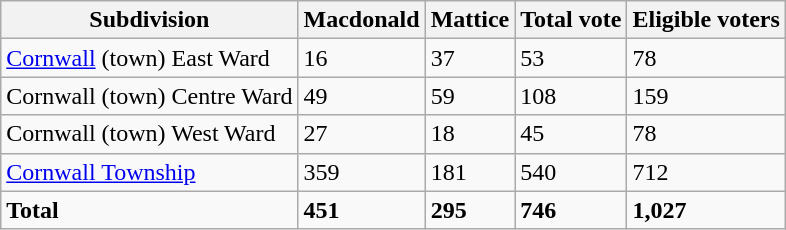<table class="wikitable sortable">
<tr>
<th>Subdivision</th>
<th>Macdonald</th>
<th>Mattice</th>
<th>Total vote</th>
<th>Eligible voters</th>
</tr>
<tr>
<td><a href='#'>Cornwall</a> (town) East Ward</td>
<td>16</td>
<td>37</td>
<td>53</td>
<td>78</td>
</tr>
<tr>
<td>Cornwall (town) Centre Ward</td>
<td>49</td>
<td>59</td>
<td>108</td>
<td>159</td>
</tr>
<tr>
<td>Cornwall (town) West Ward</td>
<td>27</td>
<td>18</td>
<td>45</td>
<td>78</td>
</tr>
<tr>
<td><a href='#'>Cornwall Township</a></td>
<td>359</td>
<td>181</td>
<td>540</td>
<td>712</td>
</tr>
<tr>
<td><strong>Total</strong></td>
<td><strong>451</strong></td>
<td><strong>295</strong></td>
<td><strong>746</strong></td>
<td><strong>1,027</strong></td>
</tr>
</table>
